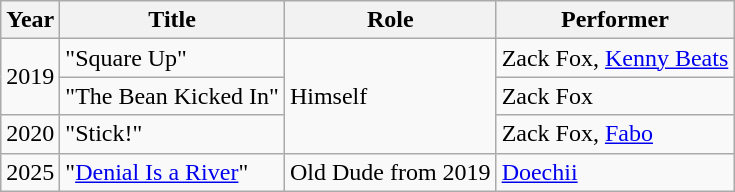<table class="wikitable">
<tr>
<th>Year</th>
<th>Title</th>
<th>Role</th>
<th>Performer</th>
</tr>
<tr>
<td rowspan=2>2019</td>
<td>"Square Up"</td>
<td rowspan=3>Himself</td>
<td>Zack Fox, <a href='#'>Kenny Beats</a></td>
</tr>
<tr>
<td>"The Bean Kicked In"</td>
<td>Zack Fox</td>
</tr>
<tr>
<td>2020</td>
<td>"Stick!"</td>
<td>Zack Fox, <a href='#'>Fabo</a></td>
</tr>
<tr>
<td>2025</td>
<td>"<a href='#'>Denial Is a River</a>"</td>
<td>Old Dude from 2019</td>
<td><a href='#'>Doechii</a></td>
</tr>
</table>
